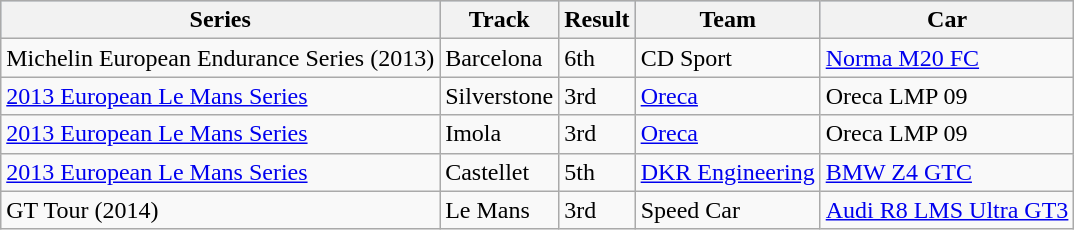<table class="wikitable">
<tr style="background:#b0c4de; text-align:center;">
<th>Series</th>
<th>Track</th>
<th>Result</th>
<th>Team</th>
<th>Car</th>
</tr>
<tr>
<td>Michelin European Endurance Series (2013)</td>
<td>Barcelona</td>
<td>6th</td>
<td>CD Sport</td>
<td><a href='#'>Norma M20 FC</a></td>
</tr>
<tr>
<td><a href='#'>2013 European Le Mans Series</a></td>
<td>Silverstone</td>
<td>3rd</td>
<td><a href='#'>Oreca</a></td>
<td>Oreca LMP 09</td>
</tr>
<tr>
<td><a href='#'>2013 European Le Mans Series</a></td>
<td>Imola</td>
<td>3rd</td>
<td><a href='#'>Oreca</a></td>
<td>Oreca LMP 09</td>
</tr>
<tr>
<td><a href='#'>2013 European Le Mans Series</a></td>
<td>Castellet</td>
<td>5th</td>
<td><a href='#'>DKR Engineering</a></td>
<td><a href='#'>BMW Z4 GTC</a></td>
</tr>
<tr>
<td>GT Tour (2014)</td>
<td>Le Mans</td>
<td>3rd</td>
<td>Speed Car</td>
<td><a href='#'>Audi R8 LMS Ultra GT3</a></td>
</tr>
</table>
